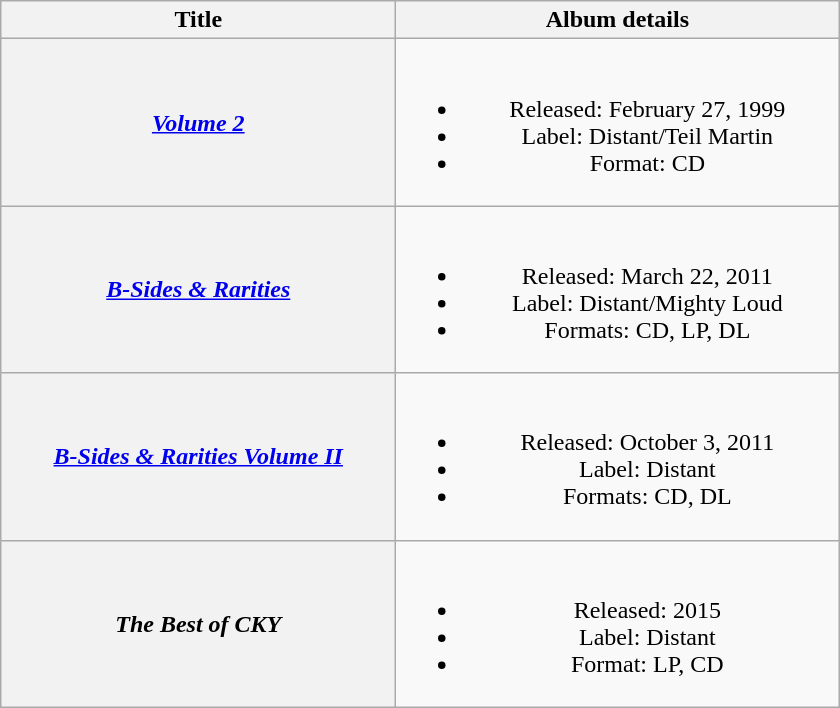<table class="wikitable plainrowheaders" style="text-align:center">
<tr>
<th scope="col" style="width:16em">Title</th>
<th scope="col" style="width:18em">Album details</th>
</tr>
<tr>
<th scope="row"><em><a href='#'>Volume 2</a></em></th>
<td><br><ul><li>Released: February 27, 1999</li><li>Label: Distant/Teil Martin</li><li>Format: CD</li></ul></td>
</tr>
<tr>
<th scope="row"><em><a href='#'>B-Sides & Rarities</a></em></th>
<td><br><ul><li>Released: March 22, 2011</li><li>Label: Distant/Mighty Loud</li><li>Formats: CD, LP, DL</li></ul></td>
</tr>
<tr>
<th scope="row"><em><a href='#'>B-Sides & Rarities Volume II</a></em></th>
<td><br><ul><li>Released: October 3, 2011</li><li>Label: Distant</li><li>Formats: CD, DL</li></ul></td>
</tr>
<tr>
<th scope="row"><em>The Best of CKY</em></th>
<td><br><ul><li>Released: 2015</li><li>Label: Distant</li><li>Format: LP, CD</li></ul></td>
</tr>
</table>
